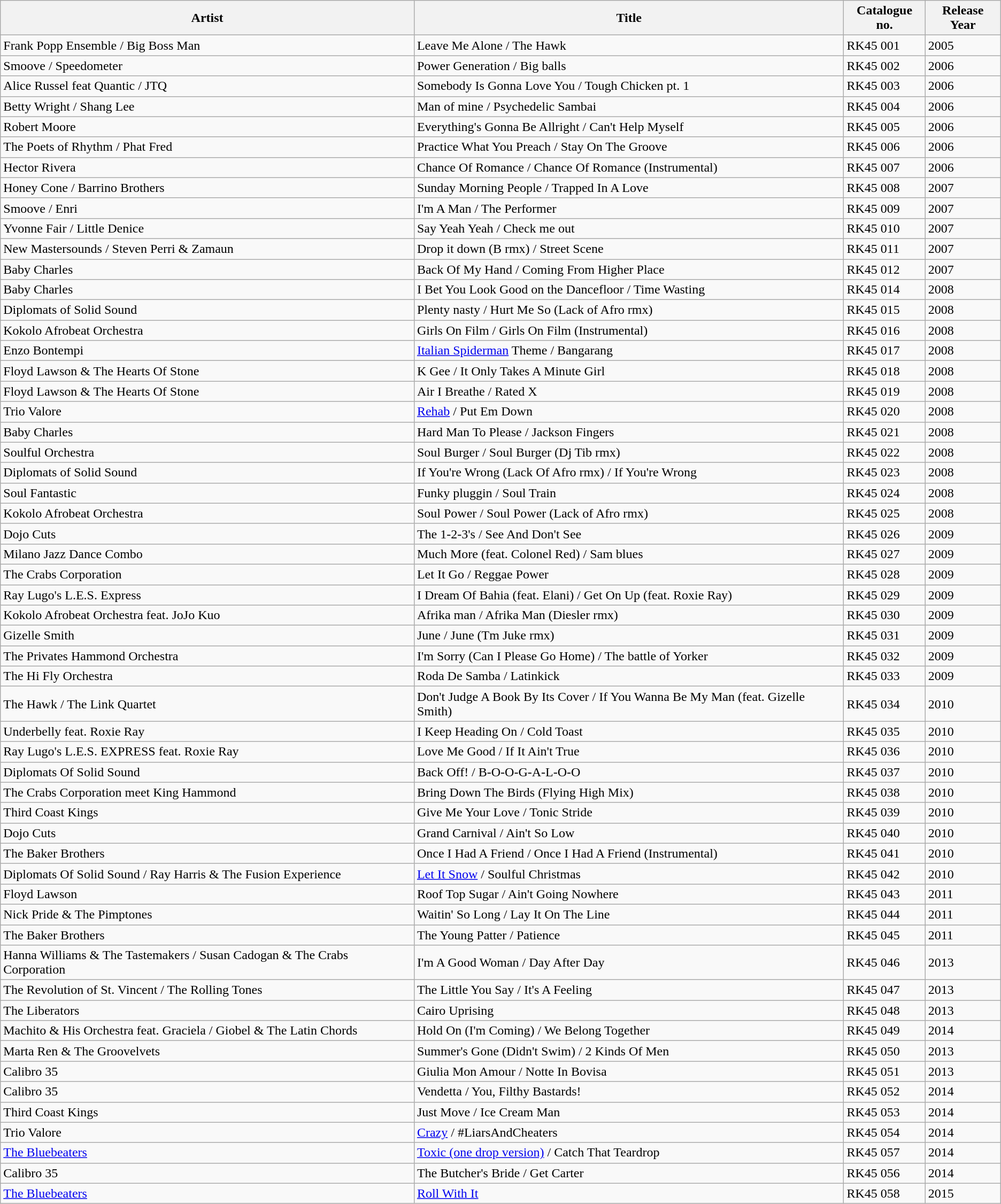<table class="wikitable sortable">
<tr>
<th>Artist</th>
<th>Title</th>
<th>Catalogue no.</th>
<th>Release Year</th>
</tr>
<tr>
<td>Frank Popp Ensemble / Big Boss Man</td>
<td>Leave Me Alone / The Hawk</td>
<td>RK45 001</td>
<td>2005</td>
</tr>
<tr>
<td>Smoove / Speedometer</td>
<td>Power Generation / Big balls</td>
<td>RK45 002</td>
<td>2006</td>
</tr>
<tr>
<td>Alice Russel feat Quantic / JTQ</td>
<td>Somebody Is Gonna Love You / Tough Chicken pt. 1</td>
<td>RK45 003</td>
<td>2006</td>
</tr>
<tr>
<td>Betty Wright / Shang Lee</td>
<td>Man of mine / Psychedelic Sambai</td>
<td>RK45 004</td>
<td>2006</td>
</tr>
<tr>
<td>Robert Moore</td>
<td>Everything's Gonna Be Allright / Can't Help Myself</td>
<td>RK45 005</td>
<td>2006</td>
</tr>
<tr>
<td>The Poets of Rhythm / Phat Fred</td>
<td>Practice What You Preach / Stay On The Groove</td>
<td>RK45 006</td>
<td>2006</td>
</tr>
<tr>
<td>Hector Rivera</td>
<td>Chance Of Romance / Chance Of Romance (Instrumental)</td>
<td>RK45 007</td>
<td>2006</td>
</tr>
<tr>
<td>Honey Cone / Barrino Brothers</td>
<td>Sunday Morning People / Trapped In A Love</td>
<td>RK45 008</td>
<td>2007</td>
</tr>
<tr>
<td>Smoove / Enri</td>
<td>I'm A Man / The Performer</td>
<td>RK45 009</td>
<td>2007</td>
</tr>
<tr>
<td>Yvonne Fair / Little Denice</td>
<td>Say Yeah Yeah / Check me out</td>
<td>RK45 010</td>
<td>2007</td>
</tr>
<tr>
<td>New Mastersounds / Steven Perri & Zamaun</td>
<td>Drop it down (B rmx) / Street Scene</td>
<td>RK45 011</td>
<td>2007</td>
</tr>
<tr>
<td>Baby Charles</td>
<td>Back Of My Hand / Coming From Higher Place</td>
<td>RK45 012</td>
<td>2007</td>
</tr>
<tr>
<td>Baby Charles</td>
<td>I Bet You Look Good on the Dancefloor / Time Wasting</td>
<td>RK45 014</td>
<td>2008</td>
</tr>
<tr>
<td>Diplomats of Solid Sound</td>
<td>Plenty nasty / Hurt Me So (Lack of Afro rmx)</td>
<td>RK45 015</td>
<td>2008</td>
</tr>
<tr>
<td>Kokolo Afrobeat Orchestra</td>
<td>Girls On Film / Girls On Film (Instrumental)</td>
<td>RK45 016</td>
<td>2008</td>
</tr>
<tr>
<td>Enzo Bontempi</td>
<td><a href='#'>Italian Spiderman</a> Theme / Bangarang</td>
<td>RK45 017</td>
<td>2008</td>
</tr>
<tr>
<td>Floyd Lawson & The Hearts Of Stone</td>
<td>K Gee / It Only Takes A Minute Girl</td>
<td>RK45 018</td>
<td>2008</td>
</tr>
<tr>
<td>Floyd Lawson & The Hearts Of Stone</td>
<td>Air I Breathe / Rated X</td>
<td>RK45 019</td>
<td>2008</td>
</tr>
<tr>
<td>Trio Valore</td>
<td><a href='#'>Rehab</a> / Put Em Down</td>
<td>RK45 020</td>
<td>2008</td>
</tr>
<tr>
<td>Baby Charles</td>
<td>Hard Man To Please / Jackson Fingers</td>
<td>RK45 021</td>
<td>2008</td>
</tr>
<tr>
<td>Soulful Orchestra</td>
<td>Soul Burger / Soul Burger (Dj Tib rmx)</td>
<td>RK45 022</td>
<td>2008</td>
</tr>
<tr>
<td>Diplomats of Solid Sound</td>
<td>If You're Wrong (Lack Of Afro rmx) / If You're Wrong</td>
<td>RK45 023</td>
<td>2008</td>
</tr>
<tr>
<td>Soul Fantastic</td>
<td>Funky pluggin / Soul Train</td>
<td>RK45 024</td>
<td>2008</td>
</tr>
<tr>
<td>Kokolo Afrobeat Orchestra</td>
<td>Soul Power  / Soul Power (Lack of Afro rmx)</td>
<td>RK45 025</td>
<td>2008</td>
</tr>
<tr>
<td>Dojo Cuts</td>
<td>The 1-2-3's / See And Don't See</td>
<td>RK45 026</td>
<td>2009</td>
</tr>
<tr>
<td>Milano Jazz Dance Combo</td>
<td>Much More (feat. Colonel Red) / Sam blues</td>
<td>RK45 027</td>
<td>2009</td>
</tr>
<tr>
<td>The Crabs Corporation</td>
<td>Let It Go / Reggae Power</td>
<td>RK45 028</td>
<td>2009</td>
</tr>
<tr>
<td>Ray Lugo's L.E.S. Express</td>
<td>I Dream Of Bahia (feat. Elani) / Get On Up (feat. Roxie Ray)</td>
<td>RK45 029</td>
<td>2009</td>
</tr>
<tr>
<td>Kokolo Afrobeat Orchestra feat. JoJo Kuo</td>
<td>Afrika man / Afrika Man (Diesler rmx)</td>
<td>RK45 030</td>
<td>2009</td>
</tr>
<tr>
<td>Gizelle Smith</td>
<td>June / June (Tm Juke rmx)</td>
<td>RK45 031</td>
<td>2009</td>
</tr>
<tr>
<td>The Privates Hammond Orchestra</td>
<td>I'm Sorry (Can I Please Go Home) / The battle of Yorker</td>
<td>RK45 032</td>
<td>2009</td>
</tr>
<tr>
<td>The Hi Fly Orchestra</td>
<td>Roda De Samba / Latinkick</td>
<td>RK45 033</td>
<td>2009</td>
</tr>
<tr>
<td>The Hawk / The Link Quartet</td>
<td>Don't Judge A Book By Its Cover / If You Wanna Be My Man (feat. Gizelle Smith)</td>
<td>RK45 034</td>
<td>2010</td>
</tr>
<tr>
<td>Underbelly feat. Roxie Ray</td>
<td>I Keep Heading On / Cold Toast</td>
<td>RK45 035</td>
<td>2010</td>
</tr>
<tr>
<td>Ray Lugo's L.E.S. EXPRESS feat. Roxie Ray</td>
<td>Love Me Good / If It Ain't True</td>
<td>RK45 036</td>
<td>2010</td>
</tr>
<tr>
<td>Diplomats Of Solid Sound</td>
<td>Back Off! / B-O-O-G-A-L-O-O</td>
<td>RK45 037</td>
<td>2010</td>
</tr>
<tr>
<td>The Crabs Corporation meet King Hammond</td>
<td>Bring Down The Birds (Flying High Mix)</td>
<td>RK45 038</td>
<td>2010</td>
</tr>
<tr>
<td>Third Coast Kings</td>
<td>Give Me Your Love / Tonic Stride</td>
<td>RK45 039</td>
<td>2010</td>
</tr>
<tr>
<td>Dojo Cuts</td>
<td>Grand Carnival / Ain't So Low</td>
<td>RK45 040</td>
<td>2010</td>
</tr>
<tr>
<td>The Baker Brothers</td>
<td>Once I Had A Friend / Once I Had A Friend (Instrumental)</td>
<td>RK45 041</td>
<td>2010</td>
</tr>
<tr>
<td>Diplomats Of Solid Sound / Ray Harris & The Fusion Experience</td>
<td><a href='#'>Let It Snow</a> / Soulful Christmas</td>
<td>RK45 042</td>
<td>2010</td>
</tr>
<tr>
<td>Floyd Lawson</td>
<td>Roof Top Sugar / Ain't Going Nowhere</td>
<td>RK45 043</td>
<td>2011</td>
</tr>
<tr>
<td>Nick Pride & The Pimptones</td>
<td>Waitin' So Long / Lay It On The Line</td>
<td>RK45 044</td>
<td>2011</td>
</tr>
<tr>
<td>The Baker Brothers</td>
<td>The Young Patter / Patience</td>
<td>RK45 045</td>
<td>2011</td>
</tr>
<tr>
<td>Hanna Williams & The Tastemakers / Susan Cadogan & The Crabs Corporation</td>
<td>I'm A Good Woman / Day After Day</td>
<td>RK45 046</td>
<td>2013</td>
</tr>
<tr>
<td>The Revolution of St. Vincent / The Rolling Tones</td>
<td>The Little You Say / It's A Feeling</td>
<td>RK45 047</td>
<td>2013</td>
</tr>
<tr>
<td>The Liberators</td>
<td>Cairo Uprising</td>
<td>RK45 048</td>
<td>2013</td>
</tr>
<tr>
<td>Machito & His Orchestra feat. Graciela / Giobel & The Latin Chords</td>
<td>Hold On (I'm Coming) / We Belong Together</td>
<td>RK45 049</td>
<td>2014</td>
</tr>
<tr>
<td>Marta Ren & The Groovelvets</td>
<td>Summer's Gone (Didn't Swim) / 2 Kinds Of Men</td>
<td>RK45 050</td>
<td>2013</td>
</tr>
<tr>
<td>Calibro 35</td>
<td>Giulia Mon Amour / Notte In Bovisa</td>
<td>RK45 051</td>
<td>2013</td>
</tr>
<tr>
<td>Calibro 35</td>
<td>Vendetta / You, Filthy Bastards!</td>
<td>RK45 052</td>
<td>2014</td>
</tr>
<tr>
<td>Third Coast Kings</td>
<td>Just Move / Ice Cream Man</td>
<td>RK45 053</td>
<td>2014</td>
</tr>
<tr>
<td>Trio Valore</td>
<td><a href='#'>Crazy</a> / #LiarsAndCheaters</td>
<td>RK45 054</td>
<td>2014</td>
</tr>
<tr>
<td><a href='#'>The Bluebeaters</a></td>
<td><a href='#'>Toxic (one drop version)</a> / Catch That Teardrop</td>
<td>RK45 057</td>
<td>2014</td>
</tr>
<tr>
<td>Calibro 35</td>
<td>The Butcher's Bride / Get Carter</td>
<td>RK45 056</td>
<td>2014</td>
</tr>
<tr>
<td><a href='#'>The Bluebeaters</a></td>
<td><a href='#'>Roll With It</a></td>
<td>RK45 058</td>
<td>2015</td>
</tr>
</table>
